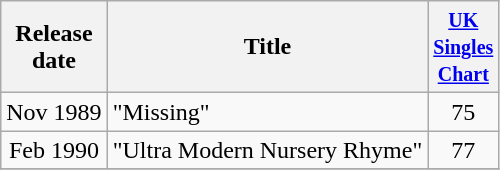<table class="wikitable">
<tr>
<th>Release<br>date</th>
<th>Title</th>
<th width="35"><small><a href='#'>UK Singles Chart</a></small></th>
</tr>
<tr>
<td align=center>Nov 1989</td>
<td align=left>"Missing"</td>
<td align=center>75</td>
</tr>
<tr>
<td align=center>Feb 1990</td>
<td align=left>"Ultra Modern Nursery Rhyme"</td>
<td align=center>77</td>
</tr>
<tr>
</tr>
</table>
